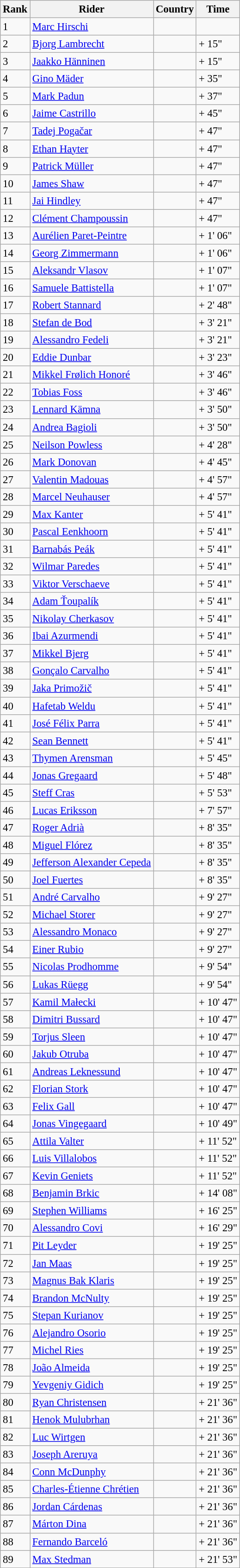<table class="wikitable" style="font-size:95%; text-align:left;">
<tr>
<th>Rank</th>
<th>Rider</th>
<th>Country</th>
<th>Time</th>
</tr>
<tr>
<td>1</td>
<td><a href='#'>Marc Hirschi</a></td>
<td></td>
<td></td>
</tr>
<tr>
<td>2</td>
<td><a href='#'>Bjorg Lambrecht</a></td>
<td></td>
<td>+ 15"</td>
</tr>
<tr>
<td>3</td>
<td><a href='#'>Jaakko Hänninen</a></td>
<td></td>
<td>+ 15"</td>
</tr>
<tr>
<td>4</td>
<td><a href='#'>Gino Mäder</a></td>
<td></td>
<td>+ 35"</td>
</tr>
<tr>
<td>5</td>
<td><a href='#'>Mark Padun</a></td>
<td></td>
<td>+ 37"</td>
</tr>
<tr>
<td>6</td>
<td><a href='#'>Jaime Castrillo</a></td>
<td></td>
<td>+ 45"</td>
</tr>
<tr>
<td>7</td>
<td><a href='#'>Tadej Pogačar</a></td>
<td></td>
<td>+ 47"</td>
</tr>
<tr>
<td>8</td>
<td><a href='#'>Ethan Hayter</a></td>
<td></td>
<td>+ 47"</td>
</tr>
<tr>
<td>9</td>
<td><a href='#'>Patrick Müller</a></td>
<td></td>
<td>+ 47"</td>
</tr>
<tr>
<td>10</td>
<td><a href='#'>James Shaw</a></td>
<td></td>
<td>+ 47"</td>
</tr>
<tr>
<td>11</td>
<td><a href='#'>Jai Hindley</a></td>
<td></td>
<td>+ 47"</td>
</tr>
<tr>
<td>12</td>
<td><a href='#'>Clément Champoussin</a></td>
<td></td>
<td>+ 47"</td>
</tr>
<tr>
<td>13</td>
<td><a href='#'>Aurélien Paret-Peintre</a></td>
<td></td>
<td>+ 1' 06"</td>
</tr>
<tr>
<td>14</td>
<td><a href='#'>Georg Zimmermann</a></td>
<td></td>
<td>+ 1' 06"</td>
</tr>
<tr>
<td>15</td>
<td><a href='#'>Aleksandr Vlasov</a></td>
<td></td>
<td>+ 1' 07"</td>
</tr>
<tr>
<td>16</td>
<td><a href='#'>Samuele Battistella</a></td>
<td></td>
<td>+ 1' 07"</td>
</tr>
<tr>
<td>17</td>
<td><a href='#'>Robert Stannard</a></td>
<td></td>
<td>+ 2' 48"</td>
</tr>
<tr>
<td>18</td>
<td><a href='#'>Stefan de Bod</a></td>
<td></td>
<td>+ 3' 21"</td>
</tr>
<tr>
<td>19</td>
<td><a href='#'>Alessandro Fedeli</a></td>
<td></td>
<td>+ 3' 21"</td>
</tr>
<tr>
<td>20</td>
<td><a href='#'>Eddie Dunbar</a></td>
<td></td>
<td>+ 3' 23"</td>
</tr>
<tr>
<td>21</td>
<td><a href='#'>Mikkel Frølich Honoré</a></td>
<td></td>
<td>+ 3' 46"</td>
</tr>
<tr>
<td>22</td>
<td><a href='#'>Tobias Foss</a></td>
<td></td>
<td>+ 3' 46"</td>
</tr>
<tr>
<td>23</td>
<td><a href='#'>Lennard Kämna</a></td>
<td></td>
<td>+ 3' 50"</td>
</tr>
<tr>
<td>24</td>
<td><a href='#'>Andrea Bagioli</a></td>
<td></td>
<td>+ 3' 50"</td>
</tr>
<tr>
<td>25</td>
<td><a href='#'>Neilson Powless</a></td>
<td></td>
<td>+ 4' 28"</td>
</tr>
<tr>
<td>26</td>
<td><a href='#'>Mark Donovan</a></td>
<td></td>
<td>+ 4' 45"</td>
</tr>
<tr>
<td>27</td>
<td><a href='#'>Valentin Madouas</a></td>
<td></td>
<td>+ 4' 57"</td>
</tr>
<tr>
<td>28</td>
<td><a href='#'>Marcel Neuhauser</a></td>
<td></td>
<td>+ 4' 57"</td>
</tr>
<tr>
<td>29</td>
<td><a href='#'>Max Kanter</a></td>
<td></td>
<td>+ 5' 41"</td>
</tr>
<tr>
<td>30</td>
<td><a href='#'>Pascal Eenkhoorn</a></td>
<td></td>
<td>+ 5' 41"</td>
</tr>
<tr>
<td>31</td>
<td><a href='#'>Barnabás Peák</a></td>
<td></td>
<td>+ 5' 41"</td>
</tr>
<tr>
<td>32</td>
<td><a href='#'>Wilmar Paredes</a></td>
<td></td>
<td>+ 5' 41"</td>
</tr>
<tr>
<td>33</td>
<td><a href='#'>Viktor Verschaeve</a></td>
<td></td>
<td>+ 5' 41"</td>
</tr>
<tr>
<td>34</td>
<td><a href='#'>Adam Ťoupalík</a></td>
<td></td>
<td>+ 5' 41"</td>
</tr>
<tr>
<td>35</td>
<td><a href='#'>Nikolay Cherkasov</a></td>
<td></td>
<td>+ 5' 41"</td>
</tr>
<tr>
<td>36</td>
<td><a href='#'>Ibai Azurmendi</a></td>
<td></td>
<td>+ 5' 41"</td>
</tr>
<tr>
<td>37</td>
<td><a href='#'>Mikkel Bjerg</a></td>
<td></td>
<td>+ 5' 41"</td>
</tr>
<tr>
<td>38</td>
<td><a href='#'>Gonçalo Carvalho</a></td>
<td></td>
<td>+ 5' 41"</td>
</tr>
<tr>
<td>39</td>
<td><a href='#'>Jaka Primožič</a></td>
<td></td>
<td>+ 5' 41"</td>
</tr>
<tr>
<td>40</td>
<td><a href='#'>Hafetab Weldu</a></td>
<td></td>
<td>+ 5' 41"</td>
</tr>
<tr>
<td>41</td>
<td><a href='#'>José Félix Parra</a></td>
<td></td>
<td>+ 5' 41"</td>
</tr>
<tr>
<td>42</td>
<td><a href='#'>Sean Bennett</a></td>
<td></td>
<td>+ 5' 41"</td>
</tr>
<tr>
<td>43</td>
<td><a href='#'>Thymen Arensman</a></td>
<td></td>
<td>+ 5' 45"</td>
</tr>
<tr>
<td>44</td>
<td><a href='#'>Jonas Gregaard</a></td>
<td></td>
<td>+ 5' 48"</td>
</tr>
<tr>
<td>45</td>
<td><a href='#'>Steff Cras</a></td>
<td></td>
<td>+ 5' 53"</td>
</tr>
<tr>
<td>46</td>
<td><a href='#'>Lucas Eriksson</a></td>
<td></td>
<td>+ 7' 57"</td>
</tr>
<tr>
<td>47</td>
<td><a href='#'>Roger Adrià</a></td>
<td></td>
<td>+ 8' 35"</td>
</tr>
<tr>
<td>48</td>
<td><a href='#'>Miguel Flórez</a></td>
<td></td>
<td>+ 8' 35"</td>
</tr>
<tr>
<td>49</td>
<td><a href='#'>Jefferson Alexander Cepeda</a></td>
<td></td>
<td>+ 8' 35"</td>
</tr>
<tr>
<td>50</td>
<td><a href='#'>Joel Fuertes</a></td>
<td></td>
<td>+ 8' 35"</td>
</tr>
<tr>
<td>51</td>
<td><a href='#'>André Carvalho</a></td>
<td></td>
<td>+ 9' 27"</td>
</tr>
<tr>
<td>52</td>
<td><a href='#'>Michael Storer</a></td>
<td></td>
<td>+ 9' 27"</td>
</tr>
<tr>
<td>53</td>
<td><a href='#'>Alessandro Monaco</a></td>
<td></td>
<td>+ 9' 27"</td>
</tr>
<tr>
<td>54</td>
<td><a href='#'>Einer Rubio</a></td>
<td></td>
<td>+ 9' 27"</td>
</tr>
<tr>
<td>55</td>
<td><a href='#'>Nicolas Prodhomme</a></td>
<td></td>
<td>+ 9' 54"</td>
</tr>
<tr>
<td>56</td>
<td><a href='#'>Lukas Rüegg</a></td>
<td></td>
<td>+ 9' 54"</td>
</tr>
<tr>
<td>57</td>
<td><a href='#'>Kamil Małecki</a></td>
<td></td>
<td>+ 10' 47"</td>
</tr>
<tr>
<td>58</td>
<td><a href='#'>Dimitri Bussard</a></td>
<td></td>
<td>+ 10' 47"</td>
</tr>
<tr>
<td>59</td>
<td><a href='#'>Torjus Sleen</a></td>
<td></td>
<td>+ 10' 47"</td>
</tr>
<tr>
<td>60</td>
<td><a href='#'>Jakub Otruba</a></td>
<td></td>
<td>+ 10' 47"</td>
</tr>
<tr>
<td>61</td>
<td><a href='#'>Andreas Leknessund</a></td>
<td></td>
<td>+ 10' 47"</td>
</tr>
<tr>
<td>62</td>
<td><a href='#'>Florian Stork</a></td>
<td></td>
<td>+ 10' 47"</td>
</tr>
<tr>
<td>63</td>
<td><a href='#'>Felix Gall</a></td>
<td></td>
<td>+ 10' 47"</td>
</tr>
<tr>
<td>64</td>
<td><a href='#'>Jonas Vingegaard</a></td>
<td></td>
<td>+ 10' 49"</td>
</tr>
<tr>
<td>65</td>
<td><a href='#'>Attila Valter</a></td>
<td></td>
<td>+ 11' 52"</td>
</tr>
<tr>
<td>66</td>
<td><a href='#'>Luis Villalobos</a></td>
<td></td>
<td>+ 11' 52"</td>
</tr>
<tr>
<td>67</td>
<td><a href='#'>Kevin Geniets</a></td>
<td></td>
<td>+ 11' 52"</td>
</tr>
<tr>
<td>68</td>
<td><a href='#'>Benjamin Brkic</a></td>
<td></td>
<td>+ 14' 08"</td>
</tr>
<tr>
<td>69</td>
<td><a href='#'>Stephen Williams</a></td>
<td></td>
<td>+ 16' 25"</td>
</tr>
<tr>
<td>70</td>
<td><a href='#'>Alessandro Covi</a></td>
<td></td>
<td>+ 16' 29"</td>
</tr>
<tr>
<td>71</td>
<td><a href='#'>Pit Leyder</a></td>
<td></td>
<td>+ 19' 25"</td>
</tr>
<tr>
<td>72</td>
<td><a href='#'>Jan Maas</a></td>
<td></td>
<td>+ 19' 25"</td>
</tr>
<tr>
<td>73</td>
<td><a href='#'>Magnus Bak Klaris</a></td>
<td></td>
<td>+ 19' 25"</td>
</tr>
<tr>
<td>74</td>
<td><a href='#'>Brandon McNulty</a></td>
<td></td>
<td>+ 19' 25"</td>
</tr>
<tr>
<td>75</td>
<td><a href='#'>Stepan Kurianov</a></td>
<td></td>
<td>+ 19' 25"</td>
</tr>
<tr>
<td>76</td>
<td><a href='#'>Alejandro Osorio</a></td>
<td></td>
<td>+ 19' 25"</td>
</tr>
<tr>
<td>77</td>
<td><a href='#'>Michel Ries</a></td>
<td></td>
<td>+ 19' 25"</td>
</tr>
<tr>
<td>78</td>
<td><a href='#'>João Almeida</a></td>
<td></td>
<td>+ 19' 25"</td>
</tr>
<tr>
<td>79</td>
<td><a href='#'>Yevgeniy Gidich</a></td>
<td></td>
<td>+ 19' 25"</td>
</tr>
<tr>
<td>80</td>
<td><a href='#'>Ryan Christensen</a></td>
<td></td>
<td>+ 21' 36"</td>
</tr>
<tr>
<td>81</td>
<td><a href='#'>Henok Mulubrhan</a></td>
<td></td>
<td>+ 21' 36"</td>
</tr>
<tr>
<td>82</td>
<td><a href='#'>Luc Wirtgen</a></td>
<td></td>
<td>+ 21' 36"</td>
</tr>
<tr>
<td>83</td>
<td><a href='#'>Joseph Areruya</a></td>
<td></td>
<td>+ 21' 36"</td>
</tr>
<tr>
<td>84</td>
<td><a href='#'>Conn McDunphy</a></td>
<td></td>
<td>+ 21' 36"</td>
</tr>
<tr>
<td>85</td>
<td><a href='#'>Charles-Étienne Chrétien</a></td>
<td></td>
<td>+ 21' 36"</td>
</tr>
<tr>
<td>86</td>
<td><a href='#'>Jordan Cárdenas</a></td>
<td></td>
<td>+ 21' 36"</td>
</tr>
<tr>
<td>87</td>
<td><a href='#'>Márton Dina</a></td>
<td></td>
<td>+ 21' 36"</td>
</tr>
<tr>
<td>88</td>
<td><a href='#'>Fernando Barceló</a></td>
<td></td>
<td>+ 21' 36"</td>
</tr>
<tr>
<td>89</td>
<td><a href='#'>Max Stedman</a></td>
<td></td>
<td>+ 21' 53"</td>
</tr>
</table>
